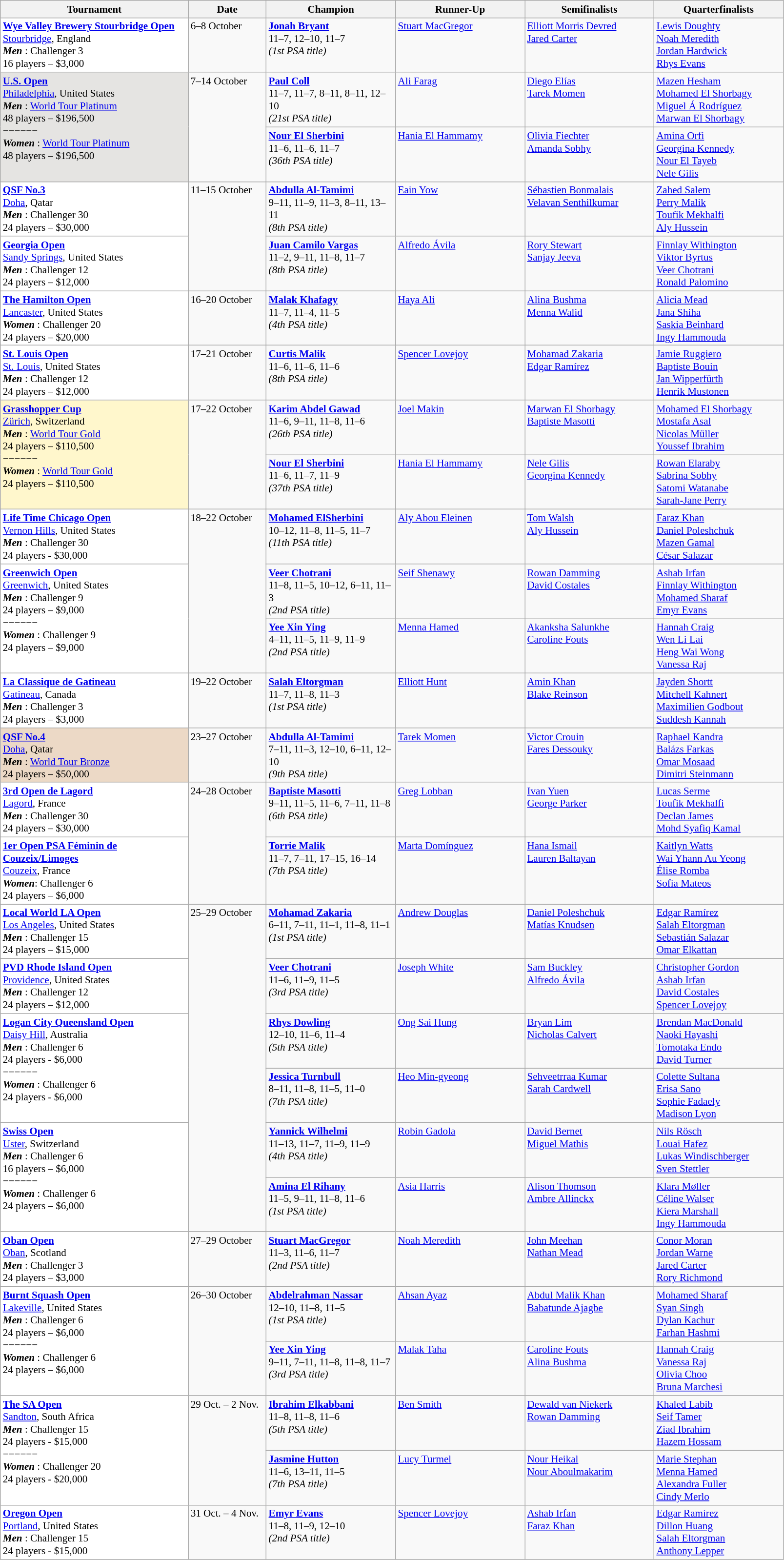<table class="wikitable" style="font-size:88%">
<tr>
<th width=250>Tournament</th>
<th width=100>Date</th>
<th width=170>Champion</th>
<th width=170>Runner-Up</th>
<th width=170>Semifinalists</th>
<th width=170>Quarterfinalists</th>
</tr>
<tr style="vertical-align:top">
<td style="background:#fff;"><strong><a href='#'>Wye Valley Brewery Stourbridge Open</a></strong><br> <a href='#'>Stourbridge</a>, England<br><strong> <em>Men</em> </strong>: Challenger 3<br>16 players – $3,000</td>
<td>6–8 October</td>
<td> <strong><a href='#'>Jonah Bryant</a></strong><br>11–7, 12–10, 11–7<br><em>(1st PSA title)</em></td>
<td> <a href='#'>Stuart MacGregor</a></td>
<td> <a href='#'>Elliott Morris Devred</a><br> <a href='#'>Jared Carter</a></td>
<td> <a href='#'>Lewis Doughty</a><br> <a href='#'>Noah Meredith</a><br> <a href='#'>Jordan Hardwick</a><br> <a href='#'>Rhys Evans</a></td>
</tr>
<tr style="vertical-align:top">
<td rowspan=2 style="background:#E5E4E2;"><strong><a href='#'>U.S. Open</a></strong><br> <a href='#'>Philadelphia</a>, United States<br><strong> <em>Men</em> </strong>: <a href='#'>World Tour Platinum</a><br>48 players – $196,500<br>−−−−−−<br><strong> <em>Women</em> </strong>: <a href='#'>World Tour Platinum</a><br>48 players – $196,500</td>
<td rowspan=2>7–14 October</td>
<td> <strong><a href='#'>Paul Coll</a></strong><br>11–7, 11–7, 8–11, 8–11, 12–10<br><em>(21st PSA title)</em></td>
<td> <a href='#'>Ali Farag</a></td>
<td> <a href='#'>Diego Elías</a><br> <a href='#'>Tarek Momen</a></td>
<td> <a href='#'>Mazen Hesham</a><br> <a href='#'>Mohamed El Shorbagy</a><br> <a href='#'>Miguel Á Rodríguez</a><br> <a href='#'>Marwan El Shorbagy</a></td>
</tr>
<tr style="vertical-align:top">
<td> <strong><a href='#'>Nour El Sherbini</a></strong><br>11–6, 11–6, 11–7<br><em>(36th PSA title)</em></td>
<td> <a href='#'>Hania El Hammamy</a></td>
<td> <a href='#'>Olivia Fiechter</a><br> <a href='#'>Amanda Sobhy</a></td>
<td> <a href='#'>Amina Orfi</a><br> <a href='#'>Georgina Kennedy</a><br> <a href='#'>Nour El Tayeb</a><br> <a href='#'>Nele Gilis</a></td>
</tr>
<tr style="vertical-align:top">
<td style="background:#fff;"><strong><a href='#'>QSF No.3</a></strong><br> <a href='#'>Doha</a>, Qatar<br><strong> <em>Men</em> </strong>: Challenger 30<br>24 players – $30,000</td>
<td rowspan=2>11–15 October</td>
<td> <strong><a href='#'>Abdulla Al-Tamimi</a></strong><br>9–11, 11–9, 11–3, 8–11, 13–11<br><em>(8th PSA title)</em></td>
<td> <a href='#'>Eain Yow</a></td>
<td> <a href='#'>Sébastien Bonmalais</a><br> <a href='#'>Velavan Senthilkumar</a></td>
<td> <a href='#'>Zahed Salem</a><br> <a href='#'>Perry Malik</a><br> <a href='#'>Toufik Mekhalfi</a><br> <a href='#'>Aly Hussein</a></td>
</tr>
<tr style="vertical-align:top">
<td style="background:#fff;"><strong><a href='#'>Georgia Open</a></strong><br> <a href='#'>Sandy Springs</a>, United States<br><strong> <em>Men</em> </strong>: Challenger 12<br>24 players – $12,000</td>
<td> <strong><a href='#'>Juan Camilo Vargas</a></strong><br>11–2, 9–11, 11–8, 11–7<br><em>(8th PSA title)</em></td>
<td> <a href='#'>Alfredo Ávila</a></td>
<td> <a href='#'>Rory Stewart</a><br> <a href='#'>Sanjay Jeeva</a></td>
<td> <a href='#'>Finnlay Withington</a><br> <a href='#'>Viktor Byrtus</a><br> <a href='#'>Veer Chotrani</a><br> <a href='#'>Ronald Palomino</a></td>
</tr>
<tr style="vertical-align:top">
<td style="background:#fff;"><strong><a href='#'>The Hamilton Open</a></strong><br> <a href='#'>Lancaster</a>, United States<br><strong> <em>Women</em> </strong>: Challenger 20<br>24 players – $20,000</td>
<td>16–20 October</td>
<td> <strong><a href='#'>Malak Khafagy</a></strong><br>11–7, 11–4, 11–5<br><em>(4th PSA title)</em></td>
<td> <a href='#'>Haya Ali</a></td>
<td> <a href='#'>Alina Bushma</a><br> <a href='#'>Menna Walid</a></td>
<td> <a href='#'>Alicia Mead</a><br> <a href='#'>Jana Shiha</a><br> <a href='#'>Saskia Beinhard</a><br> <a href='#'>Ingy Hammouda</a></td>
</tr>
<tr style="vertical-align:top">
<td style="background:#fff;"><strong><a href='#'>St. Louis Open</a></strong><br> <a href='#'>St. Louis</a>, United States<br><strong> <em>Men</em> </strong>: Challenger 12<br>24 players – $12,000</td>
<td>17–21 October</td>
<td> <strong><a href='#'>Curtis Malik</a></strong><br>11–6, 11–6, 11–6<br><em>(8th PSA title)</em></td>
<td> <a href='#'>Spencer Lovejoy</a></td>
<td> <a href='#'>Mohamad Zakaria</a><br> <a href='#'>Edgar Ramírez</a></td>
<td> <a href='#'>Jamie Ruggiero</a><br> <a href='#'>Baptiste Bouin</a><br> <a href='#'>Jan Wipperfürth</a><br> <a href='#'>Henrik Mustonen</a></td>
</tr>
<tr style="vertical-align:top">
<td rowspan=2 style="background:#fff7cc;"><strong><a href='#'>Grasshopper Cup</a></strong><br> <a href='#'>Zürich</a>, Switzerland<br><strong> <em>Men</em> </strong>: <a href='#'>World Tour Gold</a><br>24 players – $110,500<br>−−−−−−<br><strong> <em>Women</em> </strong>: <a href='#'>World Tour Gold</a><br>24 players – $110,500</td>
<td rowspan=2>17–22 October</td>
<td> <strong><a href='#'>Karim Abdel Gawad</a></strong><br>11–6, 9–11, 11–8, 11–6<br><em>(26th PSA title)</em></td>
<td> <a href='#'>Joel Makin</a></td>
<td> <a href='#'>Marwan El Shorbagy</a><br> <a href='#'>Baptiste Masotti</a></td>
<td> <a href='#'>Mohamed El Shorbagy</a><br> <a href='#'>Mostafa Asal</a><br> <a href='#'>Nicolas Müller</a><br> <a href='#'>Youssef Ibrahim</a></td>
</tr>
<tr style="vertical-align:top">
<td> <strong><a href='#'>Nour El Sherbini</a></strong><br>11–6, 11–7, 11–9<br><em>(37th PSA title)</em></td>
<td> <a href='#'>Hania El Hammamy</a></td>
<td> <a href='#'>Nele Gilis</a><br> <a href='#'>Georgina Kennedy</a></td>
<td> <a href='#'>Rowan Elaraby</a><br> <a href='#'>Sabrina Sobhy</a><br> <a href='#'>Satomi Watanabe</a><br> <a href='#'>Sarah-Jane Perry</a></td>
</tr>
<tr style="vertical-align:top">
<td style="background:#fff;"><strong><a href='#'>Life Time Chicago Open</a></strong><br> <a href='#'>Vernon Hills</a>, United States<br><strong> <em>Men</em> </strong>: Challenger 30<br>24 players - $30,000</td>
<td rowspan=3>18–22 October</td>
<td> <strong><a href='#'>Mohamed ElSherbini</a></strong><br>10–12, 11–8, 11–5, 11–7<br><em>(11th PSA title)</em></td>
<td> <a href='#'>Aly Abou Eleinen</a></td>
<td> <a href='#'>Tom Walsh</a><br> <a href='#'>Aly Hussein</a></td>
<td> <a href='#'>Faraz Khan</a><br> <a href='#'>Daniel Poleshchuk</a><br> <a href='#'>Mazen Gamal</a><br> <a href='#'>César Salazar</a></td>
</tr>
<tr style="vertical-align:top">
<td rowspan=2 style="background:#fff;"><strong><a href='#'>Greenwich Open</a></strong><br> <a href='#'>Greenwich</a>, United States<br><em> <strong>Men</strong> </em>: Challenger 9<br>24 players – $9,000<br>−−−−−−<br><em> <strong>Women</strong> </em>: Challenger 9<br>24 players – $9,000</td>
<td> <strong><a href='#'>Veer Chotrani</a></strong><br>11–8, 11–5, 10–12, 6–11, 11–3<br><em>(2nd PSA title)</em></td>
<td> <a href='#'>Seif Shenawy</a></td>
<td> <a href='#'>Rowan Damming</a><br> <a href='#'>David Costales</a></td>
<td> <a href='#'>Ashab Irfan</a><br> <a href='#'>Finnlay Withington</a><br> <a href='#'>Mohamed Sharaf</a><br> <a href='#'>Emyr Evans</a></td>
</tr>
<tr style="vertical-align:top">
<td> <strong><a href='#'>Yee Xin Ying</a></strong><br>4–11, 11–5, 11–9, 11–9<br><em>(2nd PSA title)</em></td>
<td> <a href='#'>Menna Hamed</a></td>
<td> <a href='#'>Akanksha Salunkhe</a><br> <a href='#'>Caroline Fouts</a></td>
<td> <a href='#'>Hannah Craig</a><br> <a href='#'>Wen Li Lai</a><br> <a href='#'>Heng Wai Wong</a><br> <a href='#'>Vanessa Raj</a></td>
</tr>
<tr style="vertical-align:top">
<td style="background:#fff;"><strong><a href='#'>La Classique de Gatineau</a></strong><br> <a href='#'>Gatineau</a>, Canada<br><em> <strong>Men</strong> </em>: Challenger 3<br>24 players – $3,000</td>
<td>19–22 October</td>
<td> <strong><a href='#'>Salah Eltorgman</a></strong><br>11–7, 11–8, 11–3<br><em>(1st PSA title)</em></td>
<td> <a href='#'>Elliott Hunt</a></td>
<td> <a href='#'>Amin Khan</a><br> <a href='#'>Blake Reinson</a></td>
<td> <a href='#'>Jayden Shortt</a><br> <a href='#'>Mitchell Kahnert</a><br> <a href='#'>Maximilien Godbout</a><br> <a href='#'>Suddesh Kannah</a></td>
</tr>
<tr style="vertical-align:top">
<td style="background:#ecd9c6;"><strong><a href='#'>QSF No.4</a></strong><br> <a href='#'>Doha</a>, Qatar<br><strong> <em>Men</em> </strong>: <a href='#'>World Tour Bronze</a><br>24 players – $50,000</td>
<td>23–27 October</td>
<td> <strong><a href='#'>Abdulla Al-Tamimi</a></strong><br>7–11, 11–3, 12–10, 6–11, 12–10<br><em>(9th PSA title)</em></td>
<td> <a href='#'>Tarek Momen</a></td>
<td> <a href='#'>Victor Crouin</a><br> <a href='#'>Fares Dessouky</a></td>
<td> <a href='#'>Raphael Kandra</a><br> <a href='#'>Balázs Farkas</a><br> <a href='#'>Omar Mosaad</a><br> <a href='#'>Dimitri Steinmann</a></td>
</tr>
<tr style="vertical-align:top">
<td style="background:#fff;"><strong><a href='#'>3rd Open de Lagord</a></strong><br> <a href='#'>Lagord</a>, France<br><strong> <em>Men</em> </strong>: Challenger 30<br>24 players – $30,000</td>
<td rowspan=2>24–28 October</td>
<td> <strong><a href='#'>Baptiste Masotti</a></strong><br>9–11, 11–5, 11–6, 7–11, 11–8<br><em>(6th PSA title)</em></td>
<td> <a href='#'>Greg Lobban</a></td>
<td> <a href='#'>Ivan Yuen</a><br> <a href='#'>George Parker</a></td>
<td> <a href='#'>Lucas Serme</a><br> <a href='#'>Toufik Mekhalfi</a><br> <a href='#'>Declan James</a><br> <a href='#'>Mohd Syafiq Kamal</a></td>
</tr>
<tr style="vertical-align:top">
<td style="background:#fff;"><strong><a href='#'>1er Open PSA Féminin de Couzeix/Limoges</a></strong><br> <a href='#'>Couzeix</a>, France<br><strong><em>Women</em></strong>: Challenger 6<br>24 players – $6,000</td>
<td> <strong><a href='#'>Torrie Malik</a></strong><br>11–7, 7–11, 17–15, 16–14<br><em>(7th PSA title)</em></td>
<td> <a href='#'>Marta Domínguez</a></td>
<td> <a href='#'>Hana Ismail</a><br> <a href='#'>Lauren Baltayan</a></td>
<td> <a href='#'>Kaitlyn Watts</a><br> <a href='#'>Wai Yhann Au Yeong</a><br> <a href='#'>Élise Romba</a><br> <a href='#'>Sofía Mateos</a></td>
</tr>
<tr style="vertical-align:top">
<td style="background:#fff;"><strong><a href='#'>Local World LA Open</a></strong><br> <a href='#'>Los Angeles</a>, United States<br><strong> <em>Men</em> </strong>: Challenger 15<br>24 players – $15,000</td>
<td rowspan=6>25–29 October</td>
<td> <strong><a href='#'>Mohamad Zakaria</a></strong><br>6–11, 7–11, 11–1, 11–8, 11–1<br><em>(1st PSA title)</em></td>
<td> <a href='#'>Andrew Douglas</a></td>
<td> <a href='#'>Daniel Poleshchuk</a><br> <a href='#'>Matías Knudsen</a></td>
<td> <a href='#'>Edgar Ramírez</a><br> <a href='#'>Salah Eltorgman</a><br> <a href='#'>Sebastián Salazar</a><br> <a href='#'>Omar Elkattan</a></td>
</tr>
<tr style="vertical-align:top">
<td style="background:#fff;"><strong><a href='#'>PVD Rhode Island Open</a></strong><br> <a href='#'>Providence</a>, United States<br><em> <strong>Men</strong> </em>: Challenger 12<br>24 players – $12,000</td>
<td> <strong><a href='#'>Veer Chotrani</a></strong><br>11–6, 11–9, 11–5<br><em>(3rd PSA title)</em></td>
<td> <a href='#'>Joseph White</a></td>
<td> <a href='#'>Sam Buckley</a><br> <a href='#'>Alfredo Ávila</a></td>
<td> <a href='#'>Christopher Gordon</a><br> <a href='#'>Ashab Irfan</a><br> <a href='#'>David Costales</a><br> <a href='#'>Spencer Lovejoy</a></td>
</tr>
<tr valign=top>
<td rowspan=2 style="background:#fff;"><strong><a href='#'>Logan City Queensland Open</a></strong><br> <a href='#'>Daisy Hill</a>, Australia<br><strong> <em>Men</em> </strong>: Challenger 6<br>24 players - $6,000<br>−−−−−−<br><strong> <em>Women</em> </strong>: Challenger 6<br>24 players - $6,000</td>
<td> <strong><a href='#'>Rhys Dowling</a></strong><br>12–10, 11–6, 11–4<br><em>(5th PSA title)</em></td>
<td> <a href='#'>Ong Sai Hung</a></td>
<td> <a href='#'>Bryan Lim</a><br> <a href='#'>Nicholas Calvert</a></td>
<td> <a href='#'>Brendan MacDonald</a><br> <a href='#'>Naoki Hayashi</a><br> <a href='#'>Tomotaka Endo</a><br> <a href='#'>David Turner</a></td>
</tr>
<tr valign=top>
<td> <strong><a href='#'>Jessica Turnbull</a></strong><br>8–11, 11–8, 11–5, 11–0<br><em>(7th PSA title)</em></td>
<td> <a href='#'>Heo Min-gyeong</a></td>
<td> <a href='#'>Sehveetrraa Kumar</a><br> <a href='#'>Sarah Cardwell</a></td>
<td> <a href='#'>Colette Sultana</a><br> <a href='#'>Erisa Sano</a><br> <a href='#'>Sophie Fadaely</a><br> <a href='#'>Madison Lyon</a></td>
</tr>
<tr style="vertical-align:top">
<td rowspan=2 style="background:#fff;"><strong><a href='#'>Swiss Open</a></strong><br> <a href='#'>Uster</a>, Switzerland<br><em> <strong>Men</strong> </em>: Challenger 6<br>16 players – $6,000<br>−−−−−−<br><em> <strong>Women</strong> </em>: Challenger 6<br>24 players – $6,000</td>
<td> <strong><a href='#'>Yannick Wilhelmi</a></strong><br>11–13, 11–7, 11–9, 11–9<br><em>(4th PSA title)</em></td>
<td> <a href='#'>Robin Gadola</a></td>
<td> <a href='#'>David Bernet</a><br> <a href='#'>Miguel Mathis</a></td>
<td> <a href='#'>Nils Rösch</a><br> <a href='#'>Louai Hafez</a><br> <a href='#'>Lukas Windischberger</a><br> <a href='#'>Sven Stettler</a></td>
</tr>
<tr style="vertical-align:top">
<td> <strong><a href='#'>Amina El Rihany</a></strong><br>11–5, 9–11, 11–8, 11–6<br><em>(1st PSA title)</em></td>
<td> <a href='#'>Asia Harris</a></td>
<td> <a href='#'>Alison Thomson</a><br> <a href='#'>Ambre Allinckx</a></td>
<td> <a href='#'>Klara Møller</a><br> <a href='#'>Céline Walser</a><br> <a href='#'>Kiera Marshall</a><br> <a href='#'>Ingy Hammouda</a></td>
</tr>
<tr style="vertical-align:top">
<td style="background:#fff;"><strong><a href='#'>Oban Open</a></strong><br> <a href='#'>Oban</a>, Scotland<br><em> <strong>Men</strong> </em>: Challenger 3<br>24 players – $3,000</td>
<td>27–29 October</td>
<td> <strong><a href='#'>Stuart MacGregor</a></strong><br>11–3, 11–6, 11–7<br><em>(2nd PSA title)</em></td>
<td> <a href='#'>Noah Meredith</a></td>
<td> <a href='#'>John Meehan</a><br> <a href='#'>Nathan Mead</a></td>
<td> <a href='#'>Conor Moran</a><br> <a href='#'>Jordan Warne</a><br> <a href='#'>Jared Carter</a><br> <a href='#'>Rory Richmond</a></td>
</tr>
<tr style="vertical-align:top">
<td rowspan=2 style="background:#fff;"><strong><a href='#'>Burnt Squash Open</a></strong><br> <a href='#'>Lakeville</a>, United States<br><strong> <em>Men</em> </strong>: Challenger 6<br>24 players – $6,000<br>−−−−−−<br><em> <strong>Women</strong> </em>: Challenger 6<br>24 players – $6,000</td>
<td rowspan=2>26–30 October</td>
<td> <strong><a href='#'>Abdelrahman Nassar</a></strong><br>12–10, 11–8, 11–5<br><em>(1st PSA title)</em></td>
<td> <a href='#'>Ahsan Ayaz</a></td>
<td> <a href='#'>Abdul Malik Khan</a><br> <a href='#'>Babatunde Ajagbe</a></td>
<td> <a href='#'>Mohamed Sharaf</a><br> <a href='#'>Syan Singh</a><br> <a href='#'>Dylan Kachur</a><br> <a href='#'>Farhan Hashmi</a></td>
</tr>
<tr style="vertical-align:top">
<td> <strong><a href='#'>Yee Xin Ying</a></strong><br>9–11, 7–11, 11–8, 11–8, 11–7<br><em>(3rd PSA title)</em></td>
<td> <a href='#'>Malak Taha</a></td>
<td> <a href='#'>Caroline Fouts</a><br> <a href='#'>Alina Bushma</a></td>
<td> <a href='#'>Hannah Craig</a><br> <a href='#'>Vanessa Raj</a><br> <a href='#'>Olivia Choo</a><br> <a href='#'>Bruna Marchesi</a></td>
</tr>
<tr style="vertical-align:top">
<td rowspan=2 style="background:#fff;"><strong><a href='#'>The SA Open</a></strong><br> <a href='#'>Sandton</a>, South Africa<br><strong> <em>Men</em> </strong>: Challenger 15<br>24 players - $15,000<br>−−−−−−<br><strong> <em>Women</em> </strong> : Challenger 20<br>24 players - $20,000</td>
<td rowspan=2>29 Oct. – 2 Nov.</td>
<td> <strong><a href='#'>Ibrahim Elkabbani</a></strong><br>11–8, 11–8, 11–6<br><em>(5th PSA title)</em></td>
<td> <a href='#'>Ben Smith</a></td>
<td> <a href='#'>Dewald van Niekerk</a><br> <a href='#'>Rowan Damming</a></td>
<td> <a href='#'>Khaled Labib</a><br> <a href='#'>Seif Tamer</a><br> <a href='#'>Ziad Ibrahim</a><br> <a href='#'>Hazem Hossam</a></td>
</tr>
<tr style="vertical-align:top">
<td> <strong><a href='#'>Jasmine Hutton</a></strong><br>11–6, 13–11, 11–5<br><em>(7th PSA title)</em></td>
<td> <a href='#'>Lucy Turmel</a></td>
<td> <a href='#'>Nour Heikal</a><br> <a href='#'>Nour Aboulmakarim</a></td>
<td> <a href='#'>Marie Stephan</a><br> <a href='#'>Menna Hamed</a><br> <a href='#'>Alexandra Fuller</a><br> <a href='#'>Cindy Merlo</a></td>
</tr>
<tr valign=top>
<td style="background:#fff;"><strong><a href='#'>Oregon Open</a></strong><br> <a href='#'>Portland</a>, United States<br><strong> <em>Men</em> </strong>: Challenger 15<br>24 players - $15,000</td>
<td>31 Oct. – 4 Nov.</td>
<td> <strong><a href='#'>Emyr Evans</a></strong><br>11–8, 11–9, 12–10<br><em>(2nd PSA title)</em></td>
<td> <a href='#'>Spencer Lovejoy</a></td>
<td> <a href='#'>Ashab Irfan</a><br> <a href='#'>Faraz Khan</a></td>
<td> <a href='#'>Edgar Ramírez</a><br> <a href='#'>Dillon Huang</a><br> <a href='#'>Salah Eltorgman</a><br> <a href='#'>Anthony Lepper</a></td>
</tr>
</table>
